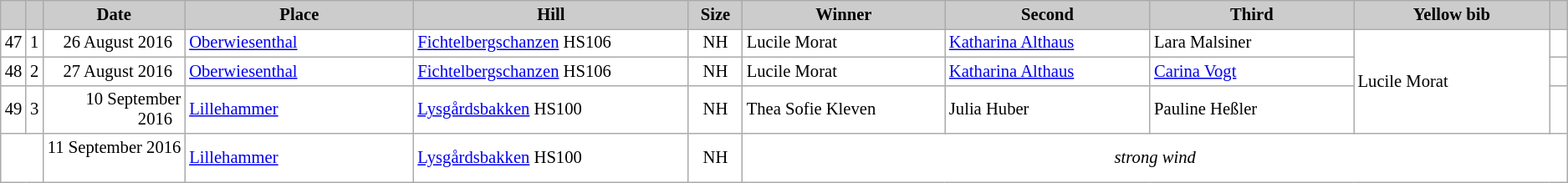<table class="wikitable plainrowheaders" style="background:#fff; font-size:86%; line-height:16px; border:grey solid 1px; border-collapse:collapse;">
<tr style="background:#ccc; text-align:center;">
<th scope="col" style="background:#ccc; width=25 px;"></th>
<th scope="col" style="background:#ccc; width=30 px;"></th>
<th scope="col" style="background:#ccc; width:120px;">Date</th>
<th scope="col" style="background:#ccc; width:200px;">Place</th>
<th scope="col" style="background:#ccc; width:240px;">Hill</th>
<th scope="col" style="background:#ccc; width:40px;">Size</th>
<th scope="col" style="background:#ccc; width:185px;">Winner</th>
<th scope="col" style="background:#ccc; width:185px;">Second</th>
<th scope="col" style="background:#ccc; width:185px;">Third</th>
<th scope="col" style="background:#ccc; width:180px;">Yellow bib</th>
<th scope="col" style="background:#ccc; width:10px;"></th>
</tr>
<tr>
<td align=center>47</td>
<td align=center>1</td>
<td align=right>26 August 2016  </td>
<td> <a href='#'>Oberwiesenthal</a></td>
<td><a href='#'>Fichtelbergschanzen</a> HS106</td>
<td align=center>NH</td>
<td> Lucile Morat</td>
<td> <a href='#'>Katharina Althaus</a></td>
<td> Lara Malsiner</td>
<td rowspan=3> Lucile Morat</td>
<td></td>
</tr>
<tr>
<td align=center>48</td>
<td align=center>2</td>
<td align=right>27 August 2016  </td>
<td> <a href='#'>Oberwiesenthal</a></td>
<td><a href='#'>Fichtelbergschanzen</a> HS106</td>
<td align=center>NH</td>
<td> Lucile Morat</td>
<td> <a href='#'>Katharina Althaus</a></td>
<td> <a href='#'>Carina Vogt</a></td>
<td></td>
</tr>
<tr>
<td align=center>49</td>
<td align=center>3</td>
<td align=right>10 September 2016  </td>
<td> <a href='#'>Lillehammer</a></td>
<td><a href='#'>Lysgårdsbakken</a> HS100</td>
<td align=center>NH</td>
<td> Thea Sofie Kleven</td>
<td> Julia Huber</td>
<td> Pauline Heßler</td>
<td></td>
</tr>
<tr>
<td colspan=2></td>
<td align=right>11 September 2016  </td>
<td> <a href='#'>Lillehammer</a></td>
<td><a href='#'>Lysgårdsbakken</a> HS100</td>
<td align=center>NH</td>
<td align=center colspan=5><em>strong wind</em></td>
</tr>
</table>
